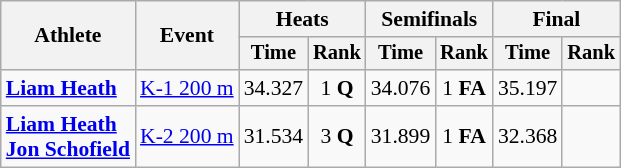<table class=wikitable style="font-size:90%">
<tr>
<th rowspan="2">Athlete</th>
<th rowspan="2">Event</th>
<th colspan=2>Heats</th>
<th colspan=2>Semifinals</th>
<th colspan=2>Final</th>
</tr>
<tr style="font-size:95%">
<th>Time</th>
<th>Rank</th>
<th>Time</th>
<th>Rank</th>
<th>Time</th>
<th>Rank</th>
</tr>
<tr align=center>
<td align=left><strong><a href='#'>Liam Heath</a></strong></td>
<td align=left><a href='#'>K-1 200 m</a></td>
<td>34.327</td>
<td>1 <strong>Q</strong></td>
<td>34.076</td>
<td>1 <strong>FA</strong></td>
<td>35.197</td>
<td></td>
</tr>
<tr align=center>
<td align=left><strong><a href='#'>Liam Heath</a><br><a href='#'>Jon Schofield</a></strong></td>
<td align=left><a href='#'>K-2 200 m</a></td>
<td>31.534</td>
<td>3 <strong>Q</strong></td>
<td>31.899</td>
<td>1 <strong>FA</strong></td>
<td>32.368</td>
<td></td>
</tr>
</table>
